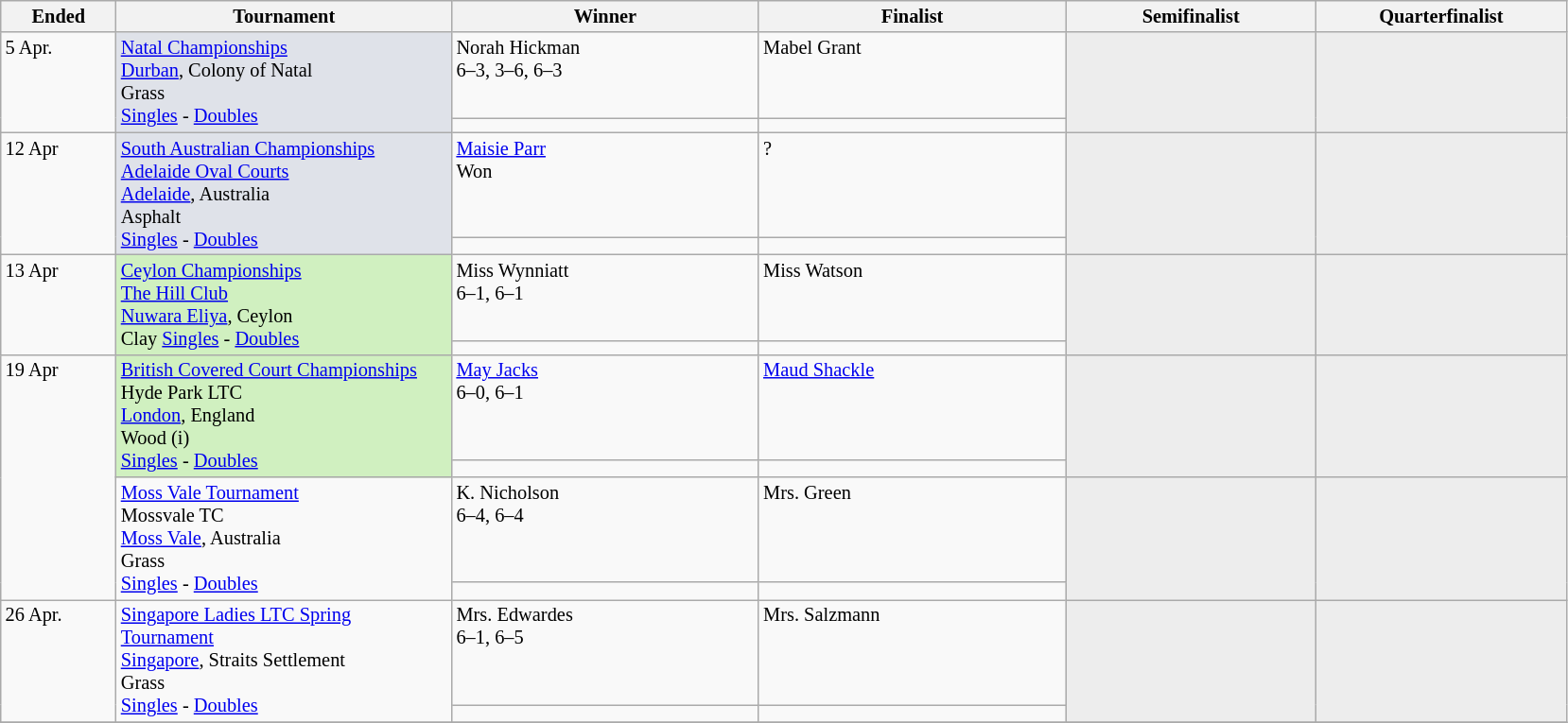<table class="wikitable" style="font-size:85%;">
<tr>
<th width="75">Ended</th>
<th width="230">Tournament</th>
<th width="210">Winner</th>
<th width="210">Finalist</th>
<th width="170">Semifinalist</th>
<th width="170">Quarterfinalist</th>
</tr>
<tr valign=top>
<td rowspan=2>5 Apr.</td>
<td style="background:#dfe2e9" rowspan=2><a href='#'>Natal Championships</a><br><a href='#'>Durban</a>, Colony of Natal<br>Grass<br><a href='#'>Singles</a> - <a href='#'>Doubles</a></td>
<td> Norah Hickman<br>6–3, 3–6, 6–3</td>
<td>  Mabel Grant</td>
<td style="background:#ededed;" rowspan=2></td>
<td style="background:#ededed;" rowspan=2></td>
</tr>
<tr valign=top>
<td></td>
<td></td>
</tr>
<tr valign=top>
<td rowspan=2>12 Apr</td>
<td style="background:#dfe2e9" rowspan=2><a href='#'>South Australian Championships</a><br><a href='#'>Adelaide Oval Courts</a> <br><a href='#'>Adelaide</a>, Australia<br>Asphalt<br><a href='#'>Singles</a> - <a href='#'>Doubles</a></td>
<td> <a href='#'>Maisie Parr</a><br>Won</td>
<td> ?</td>
<td style="background:#ededed;" rowspan=2></td>
<td style="background:#ededed;" rowspan=2></td>
</tr>
<tr valign=top>
<td></td>
<td></td>
</tr>
<tr valign=top>
<td rowspan=2>13 Apr</td>
<td style="background:#d0f0c0" rowspan=2><a href='#'>Ceylon Championships</a><br><a href='#'>The Hill Club</a><br><a href='#'>Nuwara Eliya</a>, Ceylon<br>Clay <a href='#'>Singles</a> - <a href='#'>Doubles</a></td>
<td> Miss Wynniatt<br>6–1, 6–1</td>
<td> Miss Watson</td>
<td style="background:#ededed;" rowspan=2></td>
<td style="background:#ededed;" rowspan=2></td>
</tr>
<tr valign=top>
<td></td>
<td></td>
</tr>
<tr valign=top>
<td rowspan=4>19 Apr</td>
<td style="background:#d0f0c0" rowspan=2><a href='#'>British Covered Court Championships</a><br>Hyde Park LTC<br><a href='#'>London</a>, England<br>Wood (i)<br><a href='#'>Singles</a> - <a href='#'>Doubles</a></td>
<td> <a href='#'>May Jacks</a><br>6–0, 6–1</td>
<td> <a href='#'>Maud Shackle</a></td>
<td style="background:#ededed;" rowspan=2></td>
<td style="background:#ededed;" rowspan=2></td>
</tr>
<tr valign=top>
<td></td>
<td></td>
</tr>
<tr valign=top>
<td rowspan=2><a href='#'>Moss Vale Tournament</a><br>Mossvale TC<br><a href='#'>Moss Vale</a>, Australia<br>Grass<br><a href='#'>Singles</a> - <a href='#'>Doubles</a></td>
<td> K. Nicholson<br>6–4, 6–4</td>
<td> Mrs. Green</td>
<td style="background:#ededed;" rowspan=2></td>
<td style="background:#ededed;" rowspan=2></td>
</tr>
<tr valign=top>
<td></td>
<td></td>
</tr>
<tr valign=top>
<td rowspan=2>26 Apr.</td>
<td rowspan=2><a href='#'>Singapore Ladies LTC Spring Tournament</a><br><a href='#'>Singapore</a>, Straits Settlement<br>Grass<br><a href='#'>Singles</a> - <a href='#'>Doubles</a></td>
<td> Mrs. Edwardes<br>6–1, 6–5</td>
<td> Mrs. Salzmann</td>
<td style="background:#ededed;" rowspan=2></td>
<td style="background:#ededed;" rowspan=2></td>
</tr>
<tr valign=top>
<td></td>
<td></td>
</tr>
<tr valign=top>
</tr>
</table>
